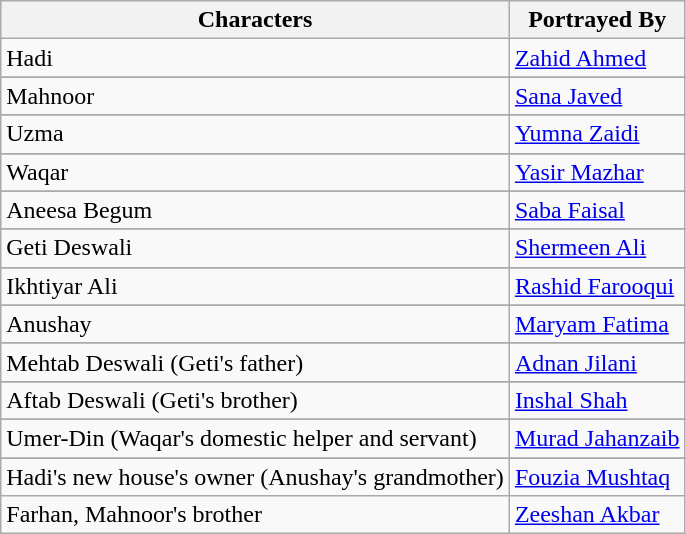<table class="wikitable">
<tr>
<th Rowspan=1>Characters</th>
<th colspan="2">Portrayed By</th>
</tr>
<tr>
<td>Hadi</td>
<td><a href='#'>Zahid Ahmed</a></td>
</tr>
<tr>
</tr>
<tr>
<td>Mahnoor</td>
<td><a href='#'>Sana Javed</a></td>
</tr>
<tr>
</tr>
<tr>
<td>Uzma</td>
<td><a href='#'>Yumna Zaidi</a></td>
</tr>
<tr>
</tr>
<tr>
<td>Waqar</td>
<td><a href='#'>Yasir Mazhar</a></td>
</tr>
<tr>
</tr>
<tr>
<td>Aneesa Begum</td>
<td><a href='#'>Saba Faisal</a></td>
</tr>
<tr>
</tr>
<tr>
<td>Geti Deswali</td>
<td><a href='#'>Shermeen Ali</a></td>
</tr>
<tr>
</tr>
<tr>
<td>Ikhtiyar Ali</td>
<td><a href='#'>Rashid Farooqui</a></td>
</tr>
<tr>
</tr>
<tr>
<td>Anushay</td>
<td><a href='#'>Maryam Fatima</a></td>
</tr>
<tr>
</tr>
<tr>
<td>Mehtab Deswali (Geti's father)</td>
<td><a href='#'>Adnan Jilani</a></td>
</tr>
<tr>
</tr>
<tr>
<td>Aftab Deswali (Geti's brother)</td>
<td><a href='#'>Inshal Shah</a></td>
</tr>
<tr>
</tr>
<tr>
<td>Umer-Din (Waqar's domestic helper and servant)</td>
<td><a href='#'>Murad Jahanzaib</a></td>
</tr>
<tr>
</tr>
<tr>
<td>Hadi's new house's owner (Anushay's grandmother)</td>
<td><a href='#'>Fouzia Mushtaq</a></td>
</tr>
<tr>
<td>Farhan, Mahnoor's brother</td>
<td><a href='#'>Zeeshan Akbar</a></td>
</tr>
</table>
